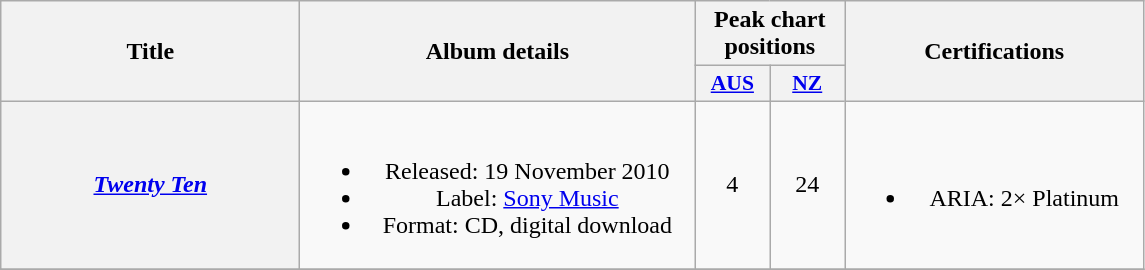<table class="wikitable plainrowheaders" style="text-align:center;" border="1">
<tr>
<th scope="col" rowspan="2" style="width:12em;">Title</th>
<th scope="col" rowspan="2" style="width:16em;">Album details</th>
<th scope="col" colspan="2">Peak chart positions</th>
<th scope="col" rowspan="2" style="width:12em;">Certifications</th>
</tr>
<tr>
<th scope="col" style="width:3em;font-size:90%;"><a href='#'>AUS</a><br></th>
<th scope="col" style="width:3em;font-size:90%;"><a href='#'>NZ</a><br></th>
</tr>
<tr>
<th scope="row"><em><a href='#'>Twenty Ten</a></em></th>
<td><br><ul><li>Released: 19 November 2010</li><li>Label: <a href='#'>Sony Music</a></li><li>Format: CD, digital download</li></ul></td>
<td>4</td>
<td>24</td>
<td><br><ul><li>ARIA: 2× Platinum</li></ul></td>
</tr>
<tr>
</tr>
</table>
